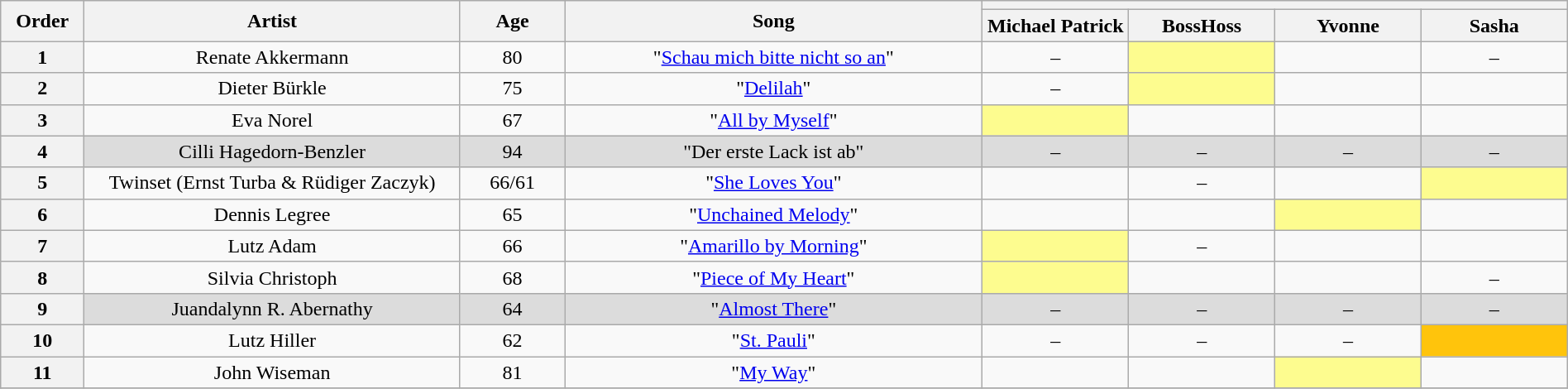<table class="wikitable" style="text-align:center; width:100%;">
<tr>
<th scope="col" rowspan="2" style="width:04%;">Order</th>
<th scope="col" rowspan="2" style="width:18%;">Artist</th>
<th scope="col" rowspan="2" style="width:05%;">Age</th>
<th scope="col" rowspan="2" style="width:20%;">Song</th>
<th scope="col" colspan="4" style="width:28%;"></th>
</tr>
<tr>
<th style="width:07%;">Michael Patrick</th>
<th style="width:07%;">BossHoss</th>
<th style="width:07%;">Yvonne</th>
<th style="width:07%;">Sasha</th>
</tr>
<tr>
<th>1</th>
<td>Renate Akkermann</td>
<td>80</td>
<td>"<a href='#'>Schau mich bitte nicht so an</a>"</td>
<td>–</td>
<td style="background: #fdfc8f;"><strong></strong></td>
<td><strong></strong></td>
<td>–</td>
</tr>
<tr>
<th>2</th>
<td>Dieter Bürkle</td>
<td>75</td>
<td>"<a href='#'>Delilah</a>"</td>
<td>–</td>
<td style="background: #fdfc8f;"><strong></strong></td>
<td><strong></strong></td>
<td><strong></strong></td>
</tr>
<tr>
<th>3</th>
<td>Eva Norel</td>
<td>67</td>
<td>"<a href='#'>All by Myself</a>"</td>
<td style="background: #fdfc8f;"><strong></strong></td>
<td><strong></strong></td>
<td><strong></strong></td>
<td><strong></strong></td>
</tr>
<tr style="background: #DCDCDC;" |>
<th>4</th>
<td>Cilli Hagedorn-Benzler</td>
<td>94</td>
<td>"Der erste Lack ist ab"</td>
<td>–</td>
<td>–</td>
<td>–</td>
<td>–</td>
</tr>
<tr>
<th>5</th>
<td>Twinset (Ernst Turba & Rüdiger Zaczyk)</td>
<td>66/61</td>
<td>"<a href='#'>She Loves You</a>"</td>
<td><strong></strong></td>
<td>–</td>
<td><strong></strong></td>
<td style="background: #fdfc8f;"><strong></strong></td>
</tr>
<tr>
<th>6</th>
<td>Dennis Legree</td>
<td>65</td>
<td>"<a href='#'>Unchained Melody</a>"</td>
<td><strong></strong></td>
<td><strong></strong></td>
<td style="background: #fdfc8f;"><strong></strong></td>
<td><strong></strong></td>
</tr>
<tr>
<th>7</th>
<td>Lutz Adam</td>
<td>66</td>
<td>"<a href='#'>Amarillo by Morning</a>"</td>
<td style="background: #fdfc8f;"><strong></strong></td>
<td>–</td>
<td><strong></strong></td>
<td><strong></strong></td>
</tr>
<tr>
<th>8</th>
<td>Silvia Christoph</td>
<td>68</td>
<td>"<a href='#'>Piece of My Heart</a>"</td>
<td style="background: #fdfc8f;"><strong></strong></td>
<td><strong></strong></td>
<td><strong></strong></td>
<td>–</td>
</tr>
<tr style="background: #DCDCDC;" |>
<th>9</th>
<td>Juandalynn R. Abernathy</td>
<td>64</td>
<td>"<a href='#'>Almost There</a>"</td>
<td>–</td>
<td>–</td>
<td>–</td>
<td>–</td>
</tr>
<tr>
<th>10</th>
<td>Lutz Hiller</td>
<td>62</td>
<td>"<a href='#'>St. Pauli</a>"</td>
<td>–</td>
<td>–</td>
<td>–</td>
<td style="background: #ffc40c;"><strong></strong></td>
</tr>
<tr>
<th>11</th>
<td>John Wiseman</td>
<td>81</td>
<td>"<a href='#'>My Way</a>"</td>
<td><strong></strong></td>
<td><strong></strong></td>
<td style="background: #fdfc8f;"><strong></strong></td>
<td><strong></strong></td>
</tr>
<tr>
</tr>
</table>
